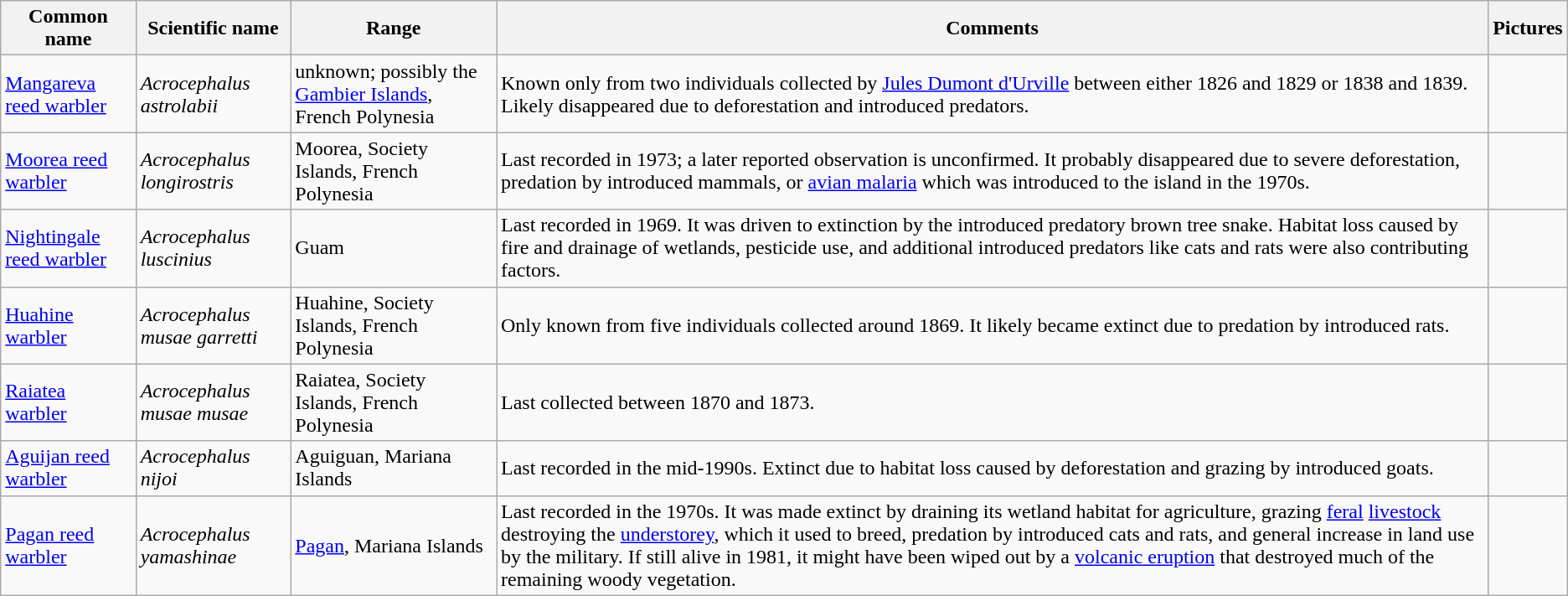<table class="wikitable">
<tr>
<th>Common name</th>
<th>Scientific name</th>
<th>Range</th>
<th class="unsortable">Comments</th>
<th class="unsortable">Pictures</th>
</tr>
<tr>
<td><a href='#'>Mangareva reed warbler</a></td>
<td><em>Acrocephalus astrolabii</em></td>
<td>unknown; possibly the <a href='#'>Gambier Islands</a>, French Polynesia</td>
<td>Known only from two individuals collected by <a href='#'>Jules Dumont d'Urville</a> between either 1826 and 1829 or 1838 and 1839. Likely disappeared due to deforestation and introduced predators.</td>
<td></td>
</tr>
<tr>
<td><a href='#'>Moorea reed warbler</a></td>
<td><em>Acrocephalus longirostris</em></td>
<td>Moorea, Society Islands, French Polynesia</td>
<td>Last recorded in 1973; a later reported observation is unconfirmed. It probably disappeared due to severe deforestation, predation by introduced mammals, or <a href='#'>avian malaria</a> which was introduced to the island in the 1970s.</td>
<td></td>
</tr>
<tr>
<td><a href='#'>Nightingale reed warbler</a></td>
<td><em>Acrocephalus luscinius</em></td>
<td>Guam</td>
<td>Last recorded in 1969. It was driven to extinction by the introduced predatory brown tree snake. Habitat loss caused by fire and drainage of wetlands, pesticide use, and additional introduced predators like cats and rats were also contributing factors.</td>
<td></td>
</tr>
<tr>
<td><a href='#'>Huahine warbler</a></td>
<td><em>Acrocephalus musae garretti</em></td>
<td>Huahine, Society Islands, French Polynesia</td>
<td>Only known from five individuals collected around 1869. It likely became extinct due to predation by introduced rats.</td>
<td></td>
</tr>
<tr>
<td><a href='#'>Raiatea warbler</a></td>
<td><em>Acrocephalus musae musae</em></td>
<td>Raiatea, Society Islands, French Polynesia</td>
<td>Last collected between 1870 and 1873.</td>
<td></td>
</tr>
<tr>
<td><a href='#'>Aguijan reed warbler</a></td>
<td><em>Acrocephalus nijoi</em></td>
<td>Aguiguan, Mariana Islands</td>
<td>Last recorded in the mid-1990s. Extinct due to habitat loss caused by deforestation and grazing by introduced goats.</td>
<td></td>
</tr>
<tr>
<td><a href='#'>Pagan reed warbler</a></td>
<td><em>Acrocephalus yamashinae</em></td>
<td><a href='#'>Pagan</a>, Mariana Islands</td>
<td>Last recorded in the 1970s. It was made extinct by draining its wetland habitat for agriculture, grazing <a href='#'>feral</a> <a href='#'>livestock</a> destroying the <a href='#'>understorey</a>, which it used to breed, predation by introduced cats and rats, and general increase in land use by the military. If still alive in 1981, it might have been wiped out by a <a href='#'>volcanic eruption</a> that destroyed much of the remaining woody vegetation.</td>
<td></td>
</tr>
</table>
